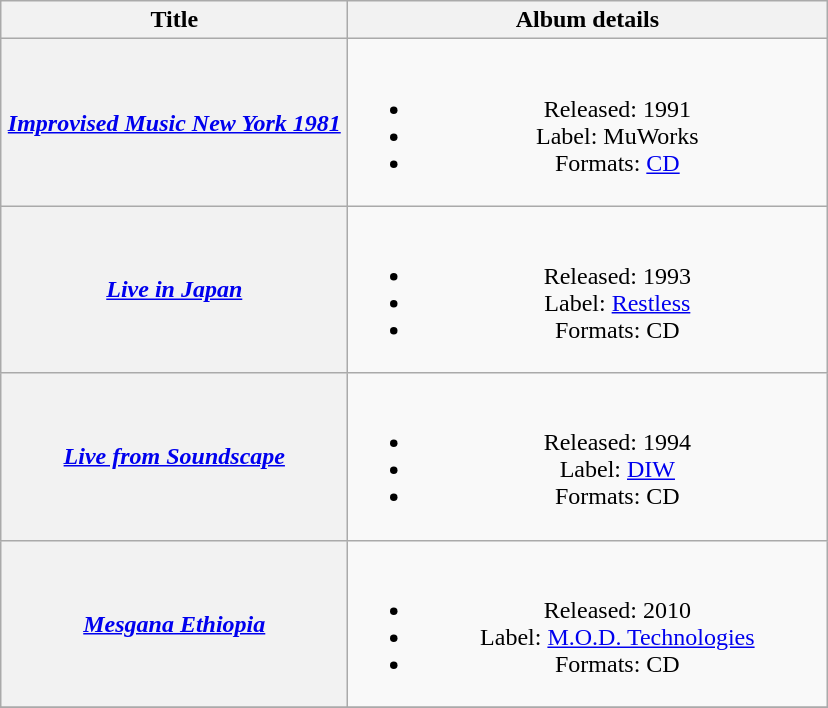<table class="wikitable plainrowheaders" style="text-align:center;">
<tr>
<th scope="col" rowspan="1" style="width:14em;">Title</th>
<th scope="col" rowspan="1" style="width:19.5em;">Album details</th>
</tr>
<tr>
<th scope="row"><em><a href='#'>Improvised Music New York 1981</a></em></th>
<td><br><ul><li>Released: 1991</li><li>Label: MuWorks</li><li>Formats: <a href='#'>CD</a></li></ul></td>
</tr>
<tr>
<th scope="row"><em><a href='#'>Live in Japan</a></em></th>
<td><br><ul><li>Released: 1993</li><li>Label: <a href='#'>Restless</a></li><li>Formats: CD</li></ul></td>
</tr>
<tr>
<th scope="row"><em><a href='#'>Live from Soundscape</a></em></th>
<td><br><ul><li>Released: 1994</li><li>Label: <a href='#'>DIW</a></li><li>Formats: CD</li></ul></td>
</tr>
<tr>
<th scope="row"><em><a href='#'>Mesgana Ethiopia</a></em></th>
<td><br><ul><li>Released: 2010</li><li>Label: <a href='#'>M.O.D. Technologies</a></li><li>Formats: CD</li></ul></td>
</tr>
<tr>
</tr>
</table>
